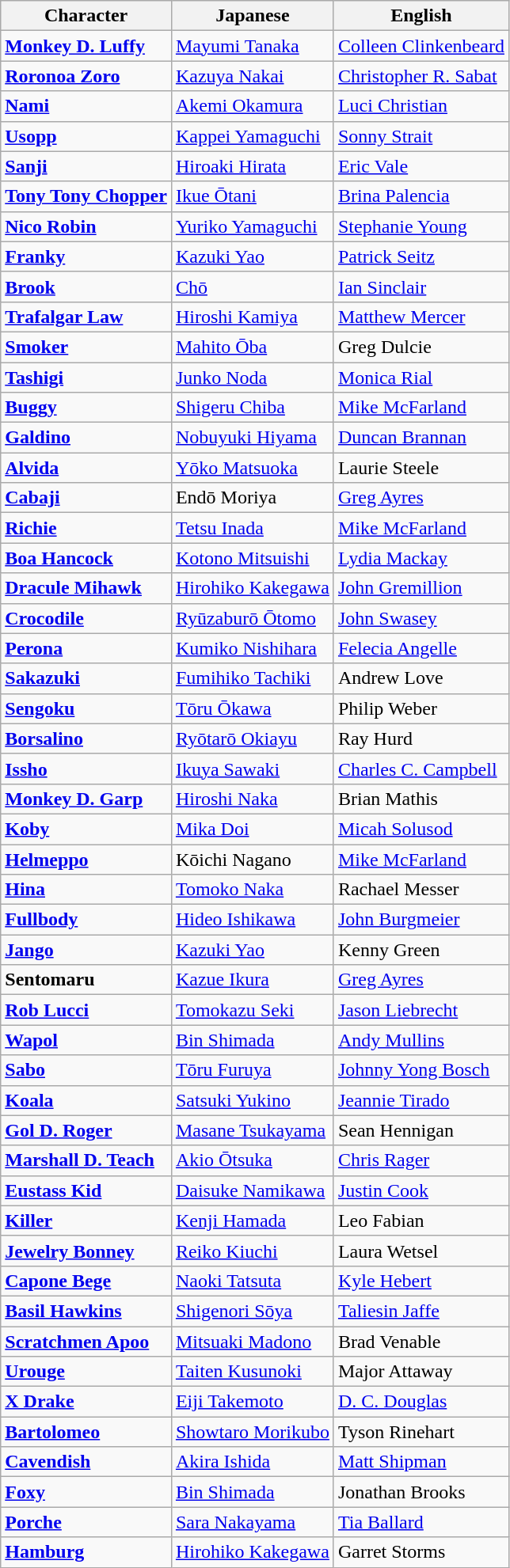<table class="wikitable">
<tr>
<th>Character</th>
<th>Japanese</th>
<th>English</th>
</tr>
<tr>
<td><strong><a href='#'>Monkey D. Luffy</a></strong></td>
<td><a href='#'>Mayumi Tanaka</a></td>
<td><a href='#'>Colleen Clinkenbeard</a></td>
</tr>
<tr>
<td><strong><a href='#'>Roronoa Zoro</a></strong></td>
<td><a href='#'>Kazuya Nakai</a></td>
<td><a href='#'>Christopher R. Sabat</a></td>
</tr>
<tr>
<td><a href='#'><strong>Nami</strong></a></td>
<td><a href='#'>Akemi Okamura</a></td>
<td><a href='#'>Luci Christian</a></td>
</tr>
<tr>
<td><strong><a href='#'>Usopp</a></strong></td>
<td><a href='#'>Kappei Yamaguchi</a></td>
<td><a href='#'>Sonny Strait</a></td>
</tr>
<tr>
<td><strong><a href='#'>Sanji</a></strong></td>
<td><a href='#'>Hiroaki Hirata</a></td>
<td><a href='#'>Eric Vale</a></td>
</tr>
<tr>
<td><strong><a href='#'>Tony Tony Chopper</a></strong></td>
<td><a href='#'>Ikue Ōtani</a></td>
<td><a href='#'>Brina Palencia</a></td>
</tr>
<tr>
<td><strong><a href='#'>Nico Robin</a></strong></td>
<td><a href='#'>Yuriko Yamaguchi</a></td>
<td><a href='#'>Stephanie Young</a></td>
</tr>
<tr>
<td><a href='#'><strong>Franky</strong></a></td>
<td><a href='#'>Kazuki Yao</a></td>
<td><a href='#'>Patrick Seitz</a></td>
</tr>
<tr>
<td><a href='#'><strong>Brook</strong></a></td>
<td><a href='#'>Chō</a></td>
<td><a href='#'>Ian Sinclair</a></td>
</tr>
<tr>
<td><strong><a href='#'>Trafalgar Law</a></strong></td>
<td><a href='#'>Hiroshi Kamiya</a></td>
<td><a href='#'>Matthew Mercer</a></td>
</tr>
<tr>
<td><a href='#'><strong>Smoker</strong></a></td>
<td><a href='#'>Mahito Ōba</a></td>
<td>Greg Dulcie</td>
</tr>
<tr>
<td><strong><a href='#'>Tashigi</a></strong></td>
<td><a href='#'>Junko Noda</a></td>
<td><a href='#'>Monica Rial</a></td>
</tr>
<tr>
<td><a href='#'><strong>Buggy</strong></a></td>
<td><a href='#'>Shigeru Chiba</a></td>
<td><a href='#'>Mike McFarland</a></td>
</tr>
<tr>
<td><a href='#'><strong>Galdino</strong></a></td>
<td><a href='#'>Nobuyuki Hiyama</a></td>
<td><a href='#'>Duncan Brannan</a></td>
</tr>
<tr>
<td><a href='#'><strong>Alvida</strong></a></td>
<td><a href='#'>Yōko Matsuoka</a></td>
<td>Laurie Steele</td>
</tr>
<tr>
<td><strong><a href='#'>Cabaji</a></strong></td>
<td>Endō Moriya</td>
<td><a href='#'>Greg Ayres</a></td>
</tr>
<tr>
<td><strong><a href='#'>Richie</a></strong></td>
<td><a href='#'>Tetsu Inada</a></td>
<td><a href='#'>Mike McFarland</a></td>
</tr>
<tr>
<td><strong><a href='#'>Boa Hancock</a></strong></td>
<td><a href='#'>Kotono Mitsuishi</a></td>
<td><a href='#'>Lydia Mackay</a></td>
</tr>
<tr>
<td><strong><a href='#'>Dracule Mihawk</a></strong></td>
<td><a href='#'>Hirohiko Kakegawa</a></td>
<td><a href='#'>John Gremillion</a></td>
</tr>
<tr>
<td><strong><a href='#'>Crocodile</a></strong></td>
<td><a href='#'>Ryūzaburō Ōtomo</a></td>
<td><a href='#'>John Swasey</a></td>
</tr>
<tr>
<td><strong><a href='#'>Perona</a></strong></td>
<td><a href='#'>Kumiko Nishihara</a></td>
<td><a href='#'>Felecia Angelle</a></td>
</tr>
<tr>
<td><strong><a href='#'>Sakazuki</a></strong></td>
<td><a href='#'>Fumihiko Tachiki</a></td>
<td>Andrew Love</td>
</tr>
<tr>
<td><strong><a href='#'>Sengoku</a></strong></td>
<td><a href='#'>Tōru Ōkawa</a></td>
<td>Philip Weber</td>
</tr>
<tr>
<td><strong><a href='#'>Borsalino</a></strong></td>
<td><a href='#'>Ryōtarō Okiayu</a></td>
<td>Ray Hurd</td>
</tr>
<tr>
<td><strong><a href='#'>Issho</a></strong></td>
<td><a href='#'>Ikuya Sawaki</a></td>
<td><a href='#'>Charles C. Campbell</a></td>
</tr>
<tr>
<td><strong><a href='#'>Monkey D. Garp</a></strong></td>
<td><a href='#'>Hiroshi Naka</a></td>
<td>Brian Mathis</td>
</tr>
<tr>
<td><strong><a href='#'>Koby</a></strong></td>
<td><a href='#'>Mika Doi</a></td>
<td><a href='#'>Micah Solusod</a></td>
</tr>
<tr>
<td><strong><a href='#'>Helmeppo</a></strong></td>
<td>Kōichi Nagano</td>
<td><a href='#'>Mike McFarland</a></td>
</tr>
<tr>
<td><strong><a href='#'>Hina</a></strong></td>
<td><a href='#'>Tomoko Naka</a></td>
<td>Rachael Messer</td>
</tr>
<tr>
<td><strong><a href='#'>Fullbody</a></strong></td>
<td><a href='#'>Hideo Ishikawa</a></td>
<td><a href='#'>John Burgmeier</a></td>
</tr>
<tr>
<td><strong><a href='#'>Jango</a></strong></td>
<td><a href='#'>Kazuki Yao</a></td>
<td>Kenny Green</td>
</tr>
<tr>
<td><strong>Sentomaru</strong></td>
<td><a href='#'>Kazue Ikura</a></td>
<td><a href='#'>Greg Ayres</a></td>
</tr>
<tr>
<td><strong><a href='#'>Rob Lucci</a></strong></td>
<td><a href='#'>Tomokazu Seki</a></td>
<td><a href='#'>Jason Liebrecht</a></td>
</tr>
<tr>
<td><strong><a href='#'>Wapol</a></strong></td>
<td><a href='#'>Bin Shimada</a></td>
<td><a href='#'>Andy Mullins</a></td>
</tr>
<tr>
<td><strong><a href='#'>Sabo</a></strong></td>
<td><a href='#'>Tōru Furuya</a></td>
<td><a href='#'>Johnny Yong Bosch</a></td>
</tr>
<tr>
<td><strong><a href='#'>Koala</a></strong></td>
<td><a href='#'>Satsuki Yukino</a></td>
<td><a href='#'>Jeannie Tirado</a></td>
</tr>
<tr>
<td><strong><a href='#'>Gol D. Roger</a></strong></td>
<td><a href='#'>Masane Tsukayama</a></td>
<td>Sean Hennigan</td>
</tr>
<tr>
<td><strong><a href='#'>Marshall D. Teach</a></strong></td>
<td><a href='#'>Akio Ōtsuka</a></td>
<td><a href='#'>Chris Rager</a></td>
</tr>
<tr>
<td><strong><a href='#'>Eustass Kid</a></strong></td>
<td><a href='#'>Daisuke Namikawa</a></td>
<td><a href='#'>Justin Cook</a></td>
</tr>
<tr>
<td><strong><a href='#'>Killer</a></strong></td>
<td><a href='#'>Kenji Hamada</a></td>
<td>Leo Fabian</td>
</tr>
<tr>
<td><strong><a href='#'>Jewelry Bonney</a></strong></td>
<td><a href='#'>Reiko Kiuchi</a></td>
<td>Laura Wetsel</td>
</tr>
<tr>
<td><strong><a href='#'>Capone Bege</a></strong></td>
<td><a href='#'>Naoki Tatsuta</a></td>
<td><a href='#'>Kyle Hebert</a></td>
</tr>
<tr>
<td><strong><a href='#'>Basil Hawkins</a></strong></td>
<td><a href='#'>Shigenori Sōya</a></td>
<td><a href='#'>Taliesin Jaffe</a></td>
</tr>
<tr>
<td><strong><a href='#'>Scratchmen Apoo</a></strong></td>
<td><a href='#'>Mitsuaki Madono</a></td>
<td>Brad Venable</td>
</tr>
<tr>
<td><strong><a href='#'>Urouge</a></strong></td>
<td><a href='#'>Taiten Kusunoki</a></td>
<td>Major Attaway</td>
</tr>
<tr>
<td><strong><a href='#'>X Drake</a></strong></td>
<td><a href='#'>Eiji Takemoto</a></td>
<td><a href='#'>D. C. Douglas</a></td>
</tr>
<tr>
<td><strong><a href='#'>Bartolomeo</a></strong></td>
<td><a href='#'>Showtaro Morikubo</a></td>
<td>Tyson Rinehart</td>
</tr>
<tr>
<td><strong><a href='#'>Cavendish</a></strong></td>
<td><a href='#'>Akira Ishida</a></td>
<td><a href='#'>Matt Shipman</a></td>
</tr>
<tr>
<td><strong><a href='#'>Foxy</a></strong></td>
<td><a href='#'>Bin Shimada</a></td>
<td>Jonathan Brooks</td>
</tr>
<tr>
<td><strong><a href='#'>Porche</a></strong></td>
<td><a href='#'>Sara Nakayama</a></td>
<td><a href='#'>Tia Ballard</a></td>
</tr>
<tr>
<td><strong><a href='#'>Hamburg</a></strong></td>
<td><a href='#'>Hirohiko Kakegawa</a></td>
<td>Garret Storms</td>
</tr>
</table>
